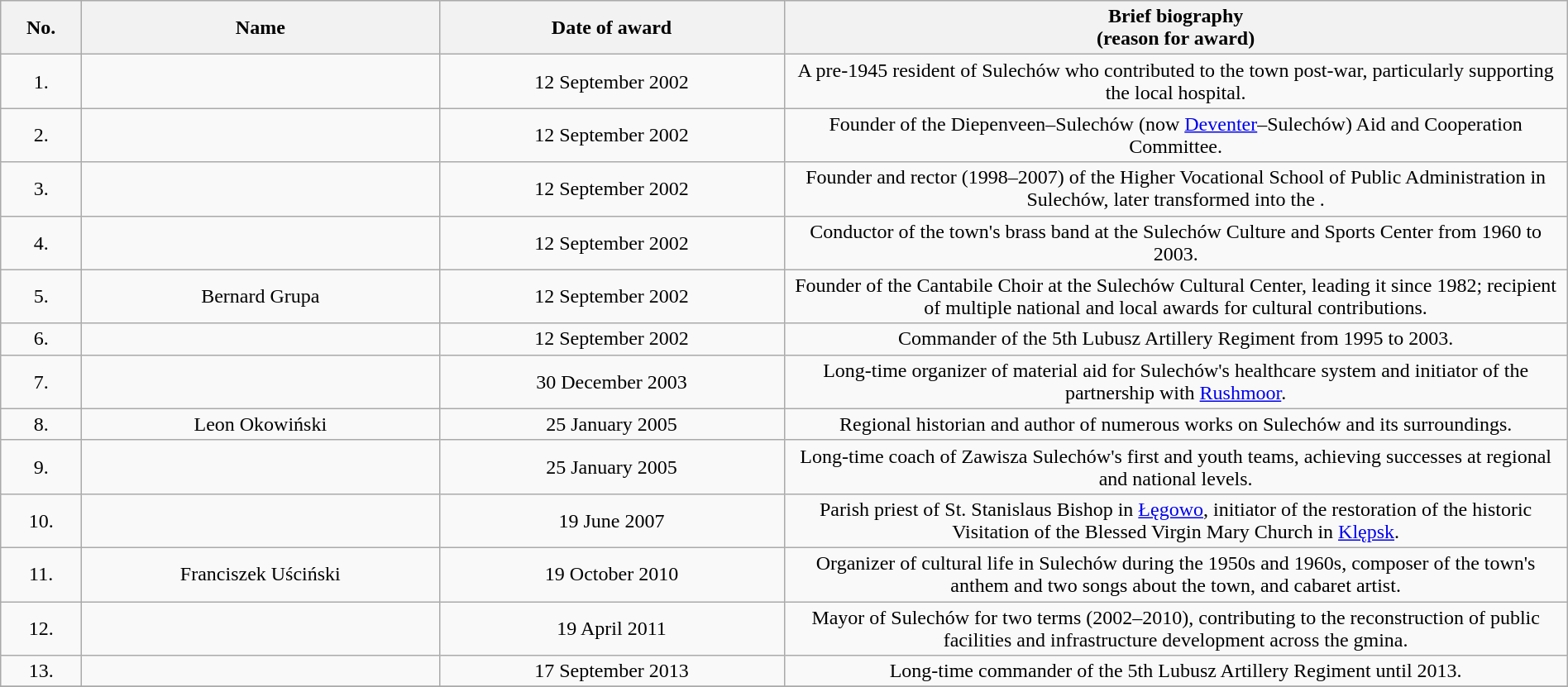<table class="wikitable sortable" style="width:100%;">
<tr style="background-color:#EDEDED;">
<th>No.</th>
<th>Name</th>
<th>Date of award</th>
<th width="50%" class="unsortable">Brief biography<br>(reason for award)</th>
</tr>
<tr align="center">
<td>1.</td>
<td></td>
<td>12 September 2002</td>
<td>A pre-1945 resident of Sulechów who contributed to the town post-war, particularly supporting the local hospital.</td>
</tr>
<tr align="center">
<td>2.</td>
<td></td>
<td>12 September 2002</td>
<td>Founder of the Diepenveen–Sulechów (now <a href='#'>Deventer</a>–Sulechów) Aid and Cooperation Committee.</td>
</tr>
<tr align="center">
<td>3.</td>
<td></td>
<td>12 September 2002</td>
<td>Founder and rector (1998–2007) of the Higher Vocational School of Public Administration in Sulechów, later transformed into the .</td>
</tr>
<tr align="center">
<td>4.</td>
<td></td>
<td>12 September 2002</td>
<td>Conductor of the town's brass band at the Sulechów Culture and Sports Center from 1960 to 2003.</td>
</tr>
<tr align="center">
<td>5.</td>
<td>Bernard Grupa</td>
<td>12 September 2002</td>
<td>Founder of the Cantabile Choir at the Sulechów Cultural Center, leading it since 1982; recipient of multiple national and local awards for cultural contributions.</td>
</tr>
<tr align="center">
<td>6.</td>
<td></td>
<td>12 September 2002</td>
<td>Commander of the 5th Lubusz Artillery Regiment from 1995 to 2003.</td>
</tr>
<tr align="center">
<td>7.</td>
<td></td>
<td>30 December 2003</td>
<td>Long-time organizer of material aid for Sulechów's healthcare system and initiator of the partnership with <a href='#'>Rushmoor</a>.</td>
</tr>
<tr align="center">
<td>8.</td>
<td>Leon Okowiński</td>
<td>25 January 2005</td>
<td>Regional historian and author of numerous works on Sulechów and its surroundings.</td>
</tr>
<tr align="center">
<td>9.</td>
<td></td>
<td>25 January 2005</td>
<td>Long-time coach of Zawisza Sulechów's first and youth teams, achieving successes at regional and national levels.</td>
</tr>
<tr align="center">
<td>10.</td>
<td></td>
<td>19 June 2007</td>
<td>Parish priest of St. Stanislaus Bishop in <a href='#'>Łęgowo</a>, initiator of the restoration of the historic Visitation of the Blessed Virgin Mary Church in <a href='#'>Klępsk</a>.</td>
</tr>
<tr align="center">
<td>11.</td>
<td>Franciszek Uściński</td>
<td>19 October 2010</td>
<td>Organizer of cultural life in Sulechów during the 1950s and 1960s, composer of the town's anthem and two songs about the town, and cabaret artist.</td>
</tr>
<tr align="center">
<td>12.</td>
<td></td>
<td>19 April 2011</td>
<td>Mayor of Sulechów for two terms (2002–2010), contributing to the reconstruction of public facilities and infrastructure development across the gmina.</td>
</tr>
<tr align="center">
<td>13.</td>
<td></td>
<td>17 September 2013</td>
<td>Long-time commander of the 5th Lubusz Artillery Regiment until 2013.</td>
</tr>
<tr align="center">
</tr>
</table>
